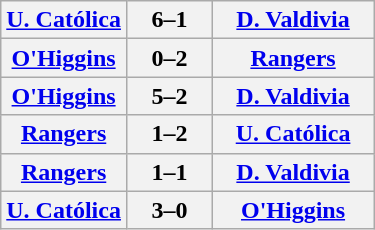<table class="wikitable" style="text-align:center">
<tr>
<th !width="130"><a href='#'>U. Católica</a></th>
<th width="50">6–1</th>
<th width="100"><a href='#'>D. Valdivia</a></th>
</tr>
<tr>
<th !width="130"><a href='#'>O'Higgins</a></th>
<th width="50">0–2</th>
<th width="100"><a href='#'>Rangers</a></th>
</tr>
<tr>
<th !width="130"><a href='#'>O'Higgins</a></th>
<th width="50">5–2</th>
<th width="100"><a href='#'>D. Valdivia</a></th>
</tr>
<tr>
<th !width="130"><a href='#'>Rangers</a></th>
<th width="50">1–2</th>
<th width="100"><a href='#'>U. Católica</a></th>
</tr>
<tr>
<th !width="130"><a href='#'>Rangers</a></th>
<th width="50">1–1</th>
<th width="100"><a href='#'>D. Valdivia</a></th>
</tr>
<tr>
<th !width="130"><a href='#'>U. Católica</a></th>
<th width="50">3–0</th>
<th width="100"><a href='#'>O'Higgins</a></th>
</tr>
</table>
